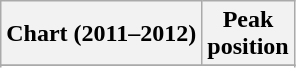<table class="wikitable sortable">
<tr>
<th>Chart (2011–2012)</th>
<th>Peak<br>position</th>
</tr>
<tr>
</tr>
<tr>
</tr>
<tr>
</tr>
<tr>
</tr>
<tr>
</tr>
</table>
